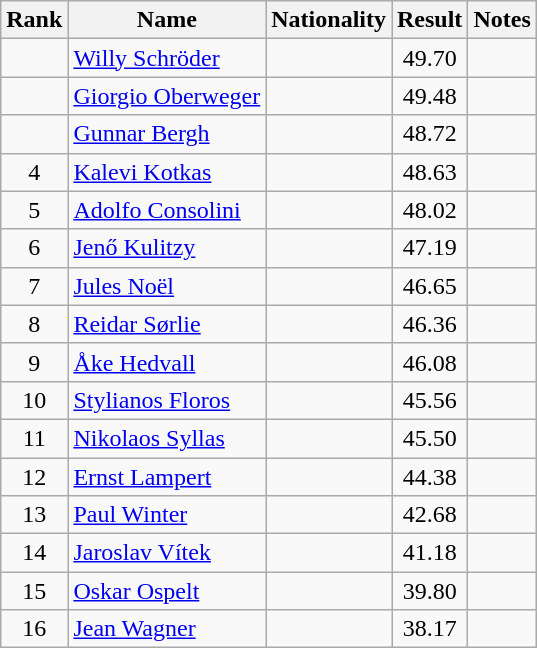<table class="wikitable sortable" style="text-align:center">
<tr>
<th>Rank</th>
<th>Name</th>
<th>Nationality</th>
<th>Result</th>
<th>Notes</th>
</tr>
<tr>
<td></td>
<td align=left><a href='#'>Willy Schröder</a></td>
<td align=left></td>
<td>49.70</td>
<td></td>
</tr>
<tr>
<td></td>
<td align=left><a href='#'>Giorgio Oberweger</a></td>
<td align=left></td>
<td>49.48</td>
<td></td>
</tr>
<tr>
<td></td>
<td align=left><a href='#'>Gunnar Bergh</a></td>
<td align=left></td>
<td>48.72</td>
<td></td>
</tr>
<tr>
<td>4</td>
<td align=left><a href='#'>Kalevi Kotkas</a></td>
<td align=left></td>
<td>48.63</td>
<td></td>
</tr>
<tr>
<td>5</td>
<td align=left><a href='#'>Adolfo Consolini</a></td>
<td align=left></td>
<td>48.02</td>
<td></td>
</tr>
<tr>
<td>6</td>
<td align=left><a href='#'>Jenő Kulitzy</a></td>
<td align=left></td>
<td>47.19</td>
<td></td>
</tr>
<tr>
<td>7</td>
<td align=left><a href='#'>Jules Noël</a></td>
<td align=left></td>
<td>46.65</td>
<td></td>
</tr>
<tr>
<td>8</td>
<td align=left><a href='#'>Reidar Sørlie</a></td>
<td align=left></td>
<td>46.36</td>
<td></td>
</tr>
<tr>
<td>9</td>
<td align=left><a href='#'>Åke Hedvall</a></td>
<td align=left></td>
<td>46.08</td>
<td></td>
</tr>
<tr>
<td>10</td>
<td align=left><a href='#'>Stylianos Floros</a></td>
<td align=left></td>
<td>45.56</td>
<td></td>
</tr>
<tr>
<td>11</td>
<td align=left><a href='#'>Nikolaos Syllas</a></td>
<td align=left></td>
<td>45.50</td>
<td></td>
</tr>
<tr>
<td>12</td>
<td align=left><a href='#'>Ernst Lampert</a></td>
<td align=left></td>
<td>44.38</td>
<td></td>
</tr>
<tr>
<td>13</td>
<td align=left><a href='#'>Paul Winter</a></td>
<td align=left></td>
<td>42.68</td>
<td></td>
</tr>
<tr>
<td>14</td>
<td align=left><a href='#'>Jaroslav Vítek</a></td>
<td align=left></td>
<td>41.18</td>
<td></td>
</tr>
<tr>
<td>15</td>
<td align=left><a href='#'>Oskar Ospelt</a></td>
<td align=left></td>
<td>39.80</td>
<td></td>
</tr>
<tr>
<td>16</td>
<td align=left><a href='#'>Jean Wagner</a></td>
<td align=left></td>
<td>38.17</td>
<td></td>
</tr>
</table>
